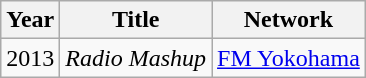<table class="wikitable">
<tr>
<th>Year</th>
<th>Title</th>
<th>Network</th>
</tr>
<tr>
<td>2013</td>
<td><em>Radio Mashup</em></td>
<td><a href='#'>FM Yokohama</a></td>
</tr>
</table>
